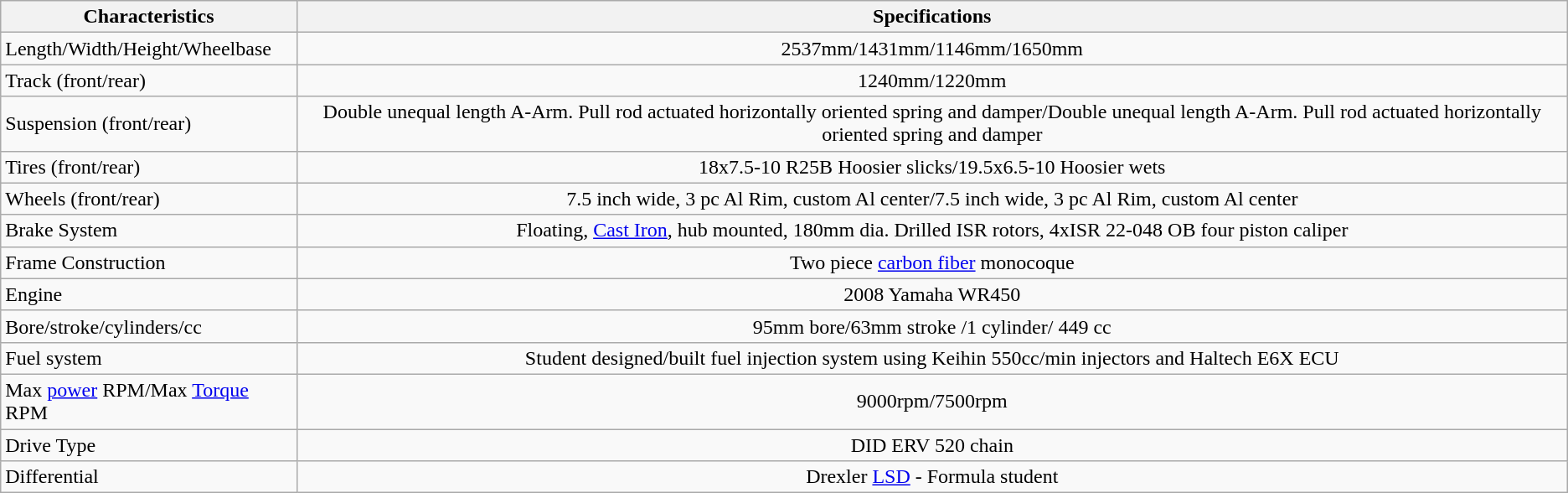<table class="wikitable">
<tr>
<th>Characteristics</th>
<th>Specifications</th>
</tr>
<tr>
<td>Length/Width/Height/Wheelbase</td>
<td style="text-align:center;">2537mm/1431mm/1146mm/1650mm</td>
</tr>
<tr>
<td>Track (front/rear)</td>
<td style="text-align:center;">1240mm/1220mm</td>
</tr>
<tr>
<td>Suspension (front/rear)</td>
<td style="text-align:center;">Double unequal length A-Arm. Pull rod actuated horizontally oriented spring and damper/Double unequal length A-Arm.  Pull rod actuated horizontally oriented spring and damper</td>
</tr>
<tr>
<td>Tires (front/rear)</td>
<td style="text-align:center;">18x7.5-10 R25B Hoosier slicks/19.5x6.5-10 Hoosier wets</td>
</tr>
<tr>
<td>Wheels (front/rear)</td>
<td style="text-align:center;">7.5 inch wide, 3 pc Al Rim, custom Al center/7.5 inch wide, 3 pc Al Rim, custom Al center</td>
</tr>
<tr>
<td>Brake System</td>
<td style="text-align:center;">Floating, <a href='#'>Cast Iron</a>, hub mounted, 180mm dia. Drilled ISR rotors, 4xISR 22-048 OB four piston caliper</td>
</tr>
<tr>
<td>Frame Construction</td>
<td style="text-align:center;">Two piece <a href='#'>carbon fiber</a> monocoque</td>
</tr>
<tr>
<td>Engine</td>
<td style="text-align:center;">2008 Yamaha WR450</td>
</tr>
<tr>
<td>Bore/stroke/cylinders/cc</td>
<td style="text-align:center;">95mm bore/63mm stroke /1 cylinder/ 449 cc</td>
</tr>
<tr>
<td>Fuel system</td>
<td style="text-align:center;">Student designed/built fuel injection system using Keihin 550cc/min injectors and Haltech E6X ECU</td>
</tr>
<tr>
<td>Max <a href='#'>power</a> RPM/Max <a href='#'>Torque</a> RPM</td>
<td style="text-align:center;">9000rpm/7500rpm</td>
</tr>
<tr>
<td>Drive Type</td>
<td style="text-align:center;">DID ERV 520 chain</td>
</tr>
<tr>
<td>Differential</td>
<td style="text-align:center;">Drexler <a href='#'>LSD</a> - Formula student</td>
</tr>
</table>
